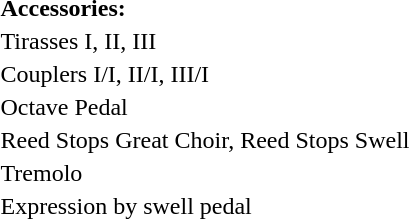<table style="border-collapse:collapse;" cellspacing="0" cellpadding="10" border="0">
<tr>
<td style="vertical-align:top"><br><table border="0">
<tr>
<td colspan="2"><strong>Accessories:</strong></td>
</tr>
<tr>
<td>Tirasses I, II, III</td>
</tr>
<tr>
<td>Couplers I/I, II/I, III/I</td>
</tr>
<tr>
<td>Octave Pedal</td>
</tr>
<tr>
<td>Reed Stops Great Choir, Reed Stops Swell</td>
</tr>
<tr>
<td>Tremolo</td>
</tr>
<tr>
<td>Expression by swell pedal</td>
</tr>
</table>
</td>
</tr>
</table>
